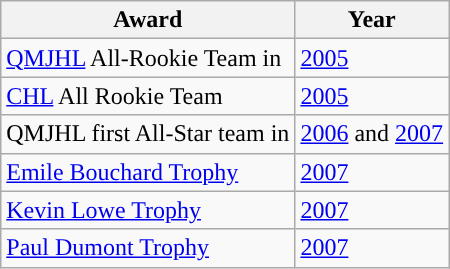<table class="wikitable">
<tr>
<th scope="col">Award</th>
<th scope="col">Year</th>
</tr>
<tr>
<td><a href='#'>QMJHL</a> All-Rookie Team in</td>
<td><a href='#'>2005</a></td>
</tr>
<tr>
<td><a href='#'>CHL</a> All Rookie Team</td>
<td><a href='#'>2005</a></td>
</tr>
<tr>
<td>QMJHL first All-Star team in</td>
<td><a href='#'>2006</a> and <a href='#'>2007</a></td>
</tr>
<tr>
<td><a href='#'>Emile Bouchard Trophy</a></td>
<td><a href='#'>2007</a></td>
</tr>
<tr>
<td><a href='#'>Kevin Lowe Trophy</a></td>
<td><a href='#'>2007</a></td>
</tr>
<tr>
<td><a href='#'>Paul Dumont Trophy</a></td>
<td><a href='#'>2007</a></td>
</tr>
</table>
